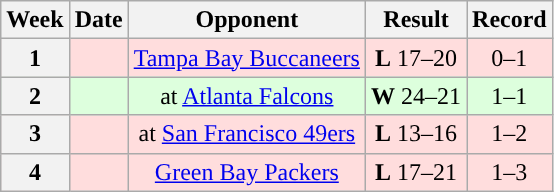<table class="wikitable" style="text-align:center">
<tr>
<th>Week</th>
<th>Date</th>
<th>Opponent</th>
<th>Result</th>
<th>Record</th>
</tr>
<tr style="background:#fdd;">
<th>1</th>
<td></td>
<td><a href='#'>Tampa Bay Buccaneers</a></td>
<td><strong>L</strong> 17–20</td>
<td>0–1</td>
</tr>
<tr style="background:#dfd;">
<th>2</th>
<td></td>
<td>at <a href='#'>Atlanta Falcons</a></td>
<td><strong>W</strong> 24–21</td>
<td>1–1</td>
</tr>
<tr style="background:#fdd;">
<th>3</th>
<td></td>
<td>at <a href='#'>San Francisco 49ers</a></td>
<td><strong>L</strong> 13–16</td>
<td>1–2</td>
</tr>
<tr style="background:#fdd;">
<th>4</th>
<td></td>
<td><a href='#'>Green Bay Packers</a></td>
<td><strong>L</strong> 17–21</td>
<td>1–3</td>
</tr>
</table>
